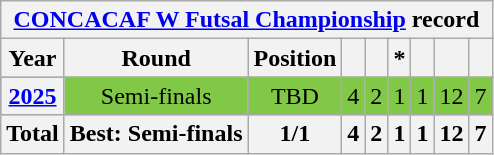<table class="wikitable" style="text-align: center;">
<tr>
<th colspan="9"><a href='#'>CONCACAF W Futsal Championship</a> record</th>
</tr>
<tr>
<th>Year</th>
<th>Round</th>
<th>Position</th>
<th></th>
<th></th>
<th>*</th>
<th></th>
<th></th>
<th></th>
</tr>
<tr bgcolor="#81c846">
<th> <a href='#'>2025</a></th>
<td>Semi-finals</td>
<td>TBD</td>
<td>4</td>
<td>2</td>
<td>1</td>
<td>1</td>
<td>12</td>
<td>7</td>
</tr>
<tr>
<th>Total</th>
<th>Best: Semi-finals</th>
<th>1/1</th>
<th>4</th>
<th>2</th>
<th>1</th>
<th>1</th>
<th>12</th>
<th>7</th>
</tr>
</table>
